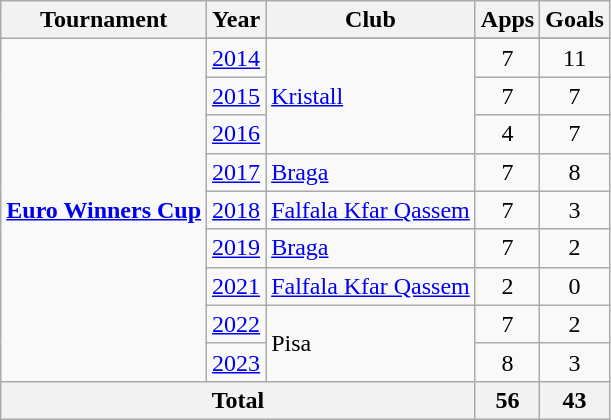<table class="wikitable" style="text-align:center;">
<tr>
<th>Tournament</th>
<th>Year</th>
<th>Club</th>
<th>Apps</th>
<th>Goals</th>
</tr>
<tr>
<td rowspan="10"><strong><a href='#'>Euro Winners Cup</a></strong></td>
</tr>
<tr>
<td> <a href='#'>2014</a></td>
<td rowspan=3 align=left> <a href='#'>Kristall</a></td>
<td>7</td>
<td>11</td>
</tr>
<tr>
<td> <a href='#'>2015</a></td>
<td>7</td>
<td>7</td>
</tr>
<tr>
<td> <a href='#'>2016</a></td>
<td>4</td>
<td>7</td>
</tr>
<tr>
<td> <a href='#'>2017</a></td>
<td align=left> <a href='#'>Braga</a></td>
<td>7</td>
<td>8</td>
</tr>
<tr>
<td> <a href='#'>2018</a></td>
<td align=left> <a href='#'>Falfala Kfar Qassem</a></td>
<td>7</td>
<td>3</td>
</tr>
<tr>
<td> <a href='#'>2019</a></td>
<td align=left> <a href='#'>Braga</a></td>
<td>7</td>
<td>2</td>
</tr>
<tr>
<td> <a href='#'>2021</a></td>
<td align=left> <a href='#'>Falfala Kfar Qassem</a></td>
<td>2</td>
<td>0</td>
</tr>
<tr>
<td> <a href='#'>2022</a></td>
<td align=left rowspan=2> Pisa</td>
<td>7</td>
<td>2</td>
</tr>
<tr>
<td> <a href='#'>2023</a></td>
<td>8</td>
<td>3</td>
</tr>
<tr>
<th colspan=3>Total</th>
<th>56</th>
<th>43</th>
</tr>
</table>
